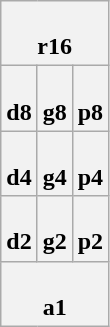<table class=wikitable align=left>
<tr align=center>
<th colspan=3><br>r16</th>
</tr>
<tr>
<th><br>d8</th>
<th><br>g8</th>
<th><br>p8</th>
</tr>
<tr>
<th><br>d4</th>
<th><br>g4</th>
<th><br>p4</th>
</tr>
<tr>
<th><br>d2</th>
<th><br>g2</th>
<th><br>p2</th>
</tr>
<tr align=center>
<th colspan=3><br>a1</th>
</tr>
</table>
